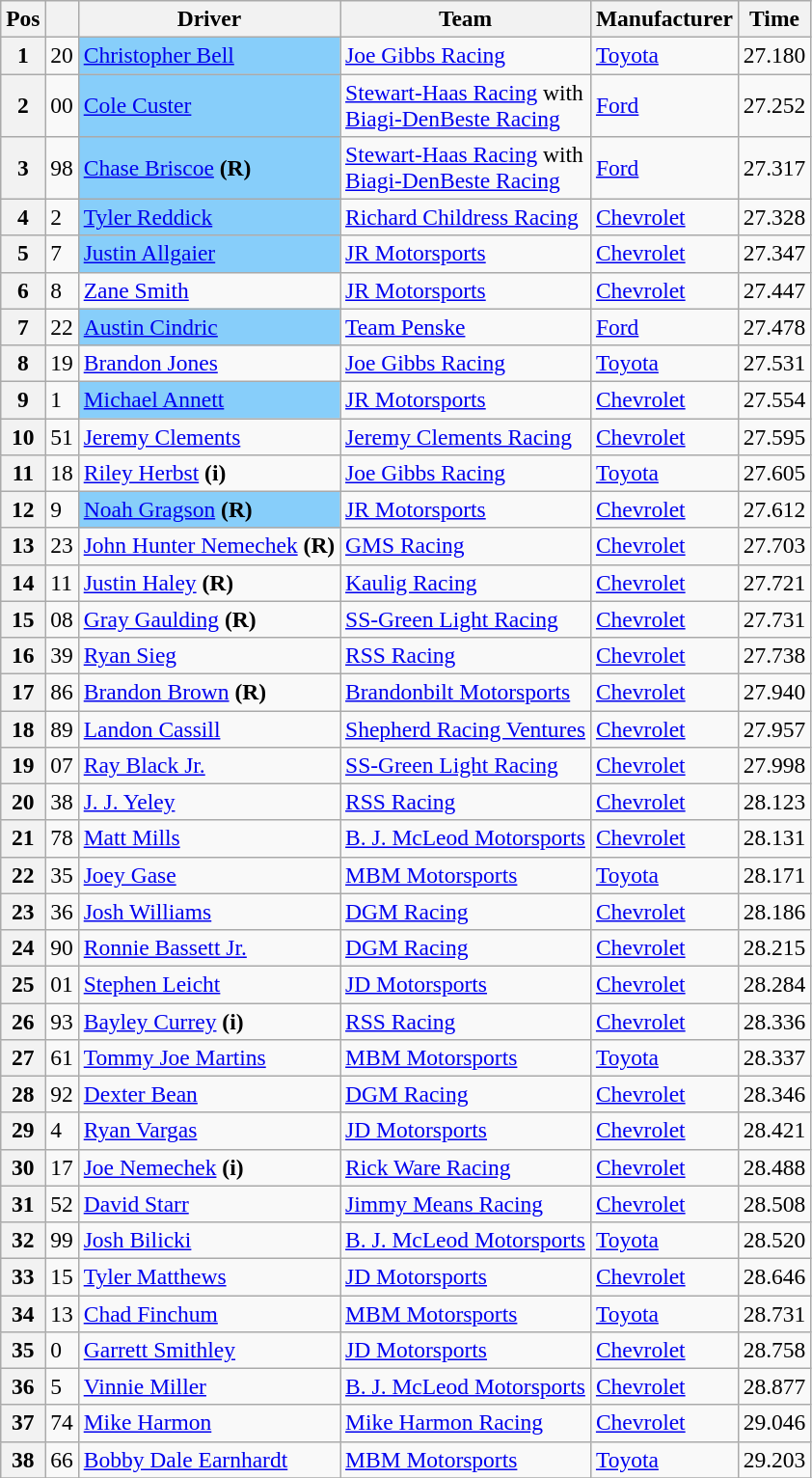<table class="wikitable" style="font-size:98%">
<tr>
<th>Pos</th>
<th></th>
<th>Driver</th>
<th>Team</th>
<th>Manufacturer</th>
<th>Time</th>
</tr>
<tr>
<th>1</th>
<td>20</td>
<td style="text-align:left;background:#87CEFA"><a href='#'>Christopher Bell</a></td>
<td><a href='#'>Joe Gibbs Racing</a></td>
<td><a href='#'>Toyota</a></td>
<td>27.180</td>
</tr>
<tr>
<th>2</th>
<td>00</td>
<td style="text-align:left;background:#87CEFA"><a href='#'>Cole Custer</a></td>
<td><a href='#'>Stewart-Haas Racing</a> with <br> <a href='#'>Biagi-DenBeste Racing</a></td>
<td><a href='#'>Ford</a></td>
<td>27.252</td>
</tr>
<tr>
<th>3</th>
<td>98</td>
<td style="text-align:left;background:#87CEFA"><a href='#'>Chase Briscoe</a> <strong>(R)</strong></td>
<td><a href='#'>Stewart-Haas Racing</a> with <br> <a href='#'>Biagi-DenBeste Racing</a></td>
<td><a href='#'>Ford</a></td>
<td>27.317</td>
</tr>
<tr>
<th>4</th>
<td>2</td>
<td style="text-align:left;background:#87CEFA"><a href='#'>Tyler Reddick</a></td>
<td><a href='#'>Richard Childress Racing</a></td>
<td><a href='#'>Chevrolet</a></td>
<td>27.328</td>
</tr>
<tr>
<th>5</th>
<td>7</td>
<td style="text-align:left;background:#87CEFA"><a href='#'>Justin Allgaier</a></td>
<td><a href='#'>JR Motorsports</a></td>
<td><a href='#'>Chevrolet</a></td>
<td>27.347</td>
</tr>
<tr>
<th>6</th>
<td>8</td>
<td><a href='#'>Zane Smith</a></td>
<td><a href='#'>JR Motorsports</a></td>
<td><a href='#'>Chevrolet</a></td>
<td>27.447</td>
</tr>
<tr>
<th>7</th>
<td>22</td>
<td style="text-align:left;background:#87CEFA"><a href='#'>Austin Cindric</a></td>
<td><a href='#'>Team Penske</a></td>
<td><a href='#'>Ford</a></td>
<td>27.478</td>
</tr>
<tr>
<th>8</th>
<td>19</td>
<td><a href='#'>Brandon Jones</a></td>
<td><a href='#'>Joe Gibbs Racing</a></td>
<td><a href='#'>Toyota</a></td>
<td>27.531</td>
</tr>
<tr>
<th>9</th>
<td>1</td>
<td style="text-align:left;background:#87CEFA"><a href='#'>Michael Annett</a></td>
<td><a href='#'>JR Motorsports</a></td>
<td><a href='#'>Chevrolet</a></td>
<td>27.554</td>
</tr>
<tr>
<th>10</th>
<td>51</td>
<td><a href='#'>Jeremy Clements</a></td>
<td><a href='#'>Jeremy Clements Racing</a></td>
<td><a href='#'>Chevrolet</a></td>
<td>27.595</td>
</tr>
<tr>
<th>11</th>
<td>18</td>
<td><a href='#'>Riley Herbst</a> <strong>(i)</strong></td>
<td><a href='#'>Joe Gibbs Racing</a></td>
<td><a href='#'>Toyota</a></td>
<td>27.605</td>
</tr>
<tr>
<th>12</th>
<td>9</td>
<td style="text-align:left;background:#87CEFA"><a href='#'>Noah Gragson</a> <strong>(R)</strong></td>
<td><a href='#'>JR Motorsports</a></td>
<td><a href='#'>Chevrolet</a></td>
<td>27.612</td>
</tr>
<tr>
<th>13</th>
<td>23</td>
<td><a href='#'>John Hunter Nemechek</a> <strong>(R)</strong></td>
<td><a href='#'>GMS Racing</a></td>
<td><a href='#'>Chevrolet</a></td>
<td>27.703</td>
</tr>
<tr>
<th>14</th>
<td>11</td>
<td><a href='#'>Justin Haley</a> <strong>(R)</strong></td>
<td><a href='#'>Kaulig Racing</a></td>
<td><a href='#'>Chevrolet</a></td>
<td>27.721</td>
</tr>
<tr>
<th>15</th>
<td>08</td>
<td><a href='#'>Gray Gaulding</a> <strong>(R)</strong></td>
<td><a href='#'>SS-Green Light Racing</a></td>
<td><a href='#'>Chevrolet</a></td>
<td>27.731</td>
</tr>
<tr>
<th>16</th>
<td>39</td>
<td><a href='#'>Ryan Sieg</a></td>
<td><a href='#'>RSS Racing</a></td>
<td><a href='#'>Chevrolet</a></td>
<td>27.738</td>
</tr>
<tr>
<th>17</th>
<td>86</td>
<td><a href='#'>Brandon Brown</a> <strong>(R)</strong></td>
<td><a href='#'>Brandonbilt Motorsports</a></td>
<td><a href='#'>Chevrolet</a></td>
<td>27.940</td>
</tr>
<tr>
<th>18</th>
<td>89</td>
<td><a href='#'>Landon Cassill</a></td>
<td><a href='#'>Shepherd Racing Ventures</a></td>
<td><a href='#'>Chevrolet</a></td>
<td>27.957</td>
</tr>
<tr>
<th>19</th>
<td>07</td>
<td><a href='#'>Ray Black Jr.</a></td>
<td><a href='#'>SS-Green Light Racing</a></td>
<td><a href='#'>Chevrolet</a></td>
<td>27.998</td>
</tr>
<tr>
<th>20</th>
<td>38</td>
<td><a href='#'>J. J. Yeley</a></td>
<td><a href='#'>RSS Racing</a></td>
<td><a href='#'>Chevrolet</a></td>
<td>28.123</td>
</tr>
<tr>
<th>21</th>
<td>78</td>
<td><a href='#'>Matt Mills</a></td>
<td><a href='#'>B. J. McLeod Motorsports</a></td>
<td><a href='#'>Chevrolet</a></td>
<td>28.131</td>
</tr>
<tr>
<th>22</th>
<td>35</td>
<td><a href='#'>Joey Gase</a></td>
<td><a href='#'>MBM Motorsports</a></td>
<td><a href='#'>Toyota</a></td>
<td>28.171</td>
</tr>
<tr>
<th>23</th>
<td>36</td>
<td><a href='#'>Josh Williams</a></td>
<td><a href='#'>DGM Racing</a></td>
<td><a href='#'>Chevrolet</a></td>
<td>28.186</td>
</tr>
<tr>
<th>24</th>
<td>90</td>
<td><a href='#'>Ronnie Bassett Jr.</a></td>
<td><a href='#'>DGM Racing</a></td>
<td><a href='#'>Chevrolet</a></td>
<td>28.215</td>
</tr>
<tr>
<th>25</th>
<td>01</td>
<td><a href='#'>Stephen Leicht</a></td>
<td><a href='#'>JD Motorsports</a></td>
<td><a href='#'>Chevrolet</a></td>
<td>28.284</td>
</tr>
<tr>
<th>26</th>
<td>93</td>
<td><a href='#'>Bayley Currey</a> <strong>(i)</strong></td>
<td><a href='#'>RSS Racing</a></td>
<td><a href='#'>Chevrolet</a></td>
<td>28.336</td>
</tr>
<tr>
<th>27</th>
<td>61</td>
<td><a href='#'>Tommy Joe Martins</a></td>
<td><a href='#'>MBM Motorsports</a></td>
<td><a href='#'>Toyota</a></td>
<td>28.337</td>
</tr>
<tr>
<th>28</th>
<td>92</td>
<td><a href='#'>Dexter Bean</a></td>
<td><a href='#'>DGM Racing</a></td>
<td><a href='#'>Chevrolet</a></td>
<td>28.346</td>
</tr>
<tr>
<th>29</th>
<td>4</td>
<td><a href='#'>Ryan Vargas</a></td>
<td><a href='#'>JD Motorsports</a></td>
<td><a href='#'>Chevrolet</a></td>
<td>28.421</td>
</tr>
<tr>
<th>30</th>
<td>17</td>
<td><a href='#'>Joe Nemechek</a> <strong>(i)</strong></td>
<td><a href='#'>Rick Ware Racing</a></td>
<td><a href='#'>Chevrolet</a></td>
<td>28.488</td>
</tr>
<tr>
<th>31</th>
<td>52</td>
<td><a href='#'>David Starr</a></td>
<td><a href='#'>Jimmy Means Racing</a></td>
<td><a href='#'>Chevrolet</a></td>
<td>28.508</td>
</tr>
<tr>
<th>32</th>
<td>99</td>
<td><a href='#'>Josh Bilicki</a></td>
<td><a href='#'>B. J. McLeod Motorsports</a></td>
<td><a href='#'>Toyota</a></td>
<td>28.520</td>
</tr>
<tr>
<th>33</th>
<td>15</td>
<td><a href='#'>Tyler Matthews</a></td>
<td><a href='#'>JD Motorsports</a></td>
<td><a href='#'>Chevrolet</a></td>
<td>28.646</td>
</tr>
<tr>
<th>34</th>
<td>13</td>
<td><a href='#'>Chad Finchum</a></td>
<td><a href='#'>MBM Motorsports</a></td>
<td><a href='#'>Toyota</a></td>
<td>28.731</td>
</tr>
<tr>
<th>35</th>
<td>0</td>
<td><a href='#'>Garrett Smithley</a></td>
<td><a href='#'>JD Motorsports</a></td>
<td><a href='#'>Chevrolet</a></td>
<td>28.758</td>
</tr>
<tr>
<th>36</th>
<td>5</td>
<td><a href='#'>Vinnie Miller</a></td>
<td><a href='#'>B. J. McLeod Motorsports</a></td>
<td><a href='#'>Chevrolet</a></td>
<td>28.877</td>
</tr>
<tr>
<th>37</th>
<td>74</td>
<td><a href='#'>Mike Harmon</a></td>
<td><a href='#'>Mike Harmon Racing</a></td>
<td><a href='#'>Chevrolet</a></td>
<td>29.046</td>
</tr>
<tr>
<th>38</th>
<td>66</td>
<td><a href='#'>Bobby Dale Earnhardt</a></td>
<td><a href='#'>MBM Motorsports</a></td>
<td><a href='#'>Toyota</a></td>
<td>29.203</td>
</tr>
<tr>
</tr>
</table>
